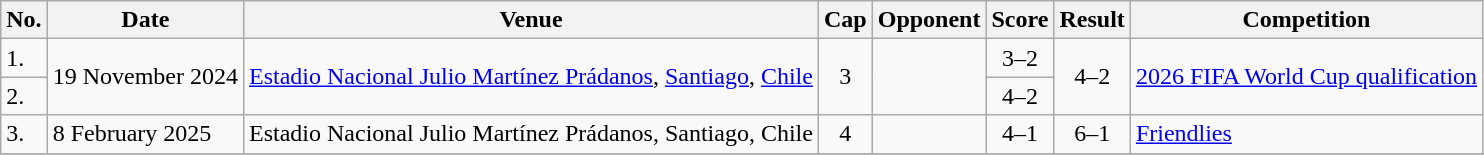<table class="wikitable sortable">
<tr>
<th scope=col>No.</th>
<th scope=col>Date</th>
<th scope=col>Venue</th>
<th scope=col>Cap</th>
<th scope=col>Opponent</th>
<th scope=col>Score</th>
<th scope=col>Result</th>
<th scope=col>Competition</th>
</tr>
<tr>
<td>1.</td>
<td rowspan="2">19 November 2024</td>
<td rowspan="2"><a href='#'>Estadio Nacional Julio Martínez Prádanos</a>, <a href='#'>Santiago</a>, <a href='#'>Chile</a></td>
<td rowspan="2" align=center>3</td>
<td rowspan="2"></td>
<td align="center">3–2</td>
<td rowspan="2" align=center>4–2</td>
<td rowspan="2"><a href='#'>2026 FIFA World Cup qualification</a></td>
</tr>
<tr>
<td>2.</td>
<td align="center">4–2</td>
</tr>
<tr>
<td>3.</td>
<td rowspan="1">8 February 2025</td>
<td rowspan="1">Estadio Nacional Julio Martínez Prádanos, Santiago, Chile</td>
<td rowspan="1" align=center>4</td>
<td rowspan="1"></td>
<td align="center">4–1</td>
<td rowspan="1" align=center>6–1</td>
<td rowspan="1"><a href='#'>Friendlies</a></td>
</tr>
<tr>
</tr>
</table>
